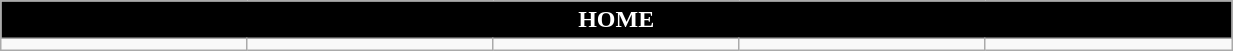<table class="wikitable collapsible collapsed" style="width:65%">
<tr>
<th colspan=7 ! style="color:white; background:black">HOME</th>
</tr>
<tr>
<td></td>
<td></td>
<td></td>
<td></td>
<td></td>
</tr>
</table>
